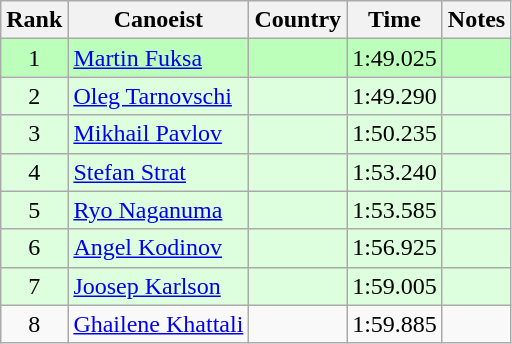<table class="wikitable" style="text-align:center">
<tr>
<th>Rank</th>
<th>Canoeist</th>
<th>Country</th>
<th>Time</th>
<th>Notes</th>
</tr>
<tr bgcolor=bbffbb>
<td>1</td>
<td align="left"><a href='#'>Martin Fuksa</a></td>
<td align="left"></td>
<td>1:49.025</td>
<td></td>
</tr>
<tr bgcolor=ddffdd>
<td>2</td>
<td align="left"><a href='#'>Oleg Tarnovschi</a></td>
<td align="left"></td>
<td>1:49.290</td>
<td></td>
</tr>
<tr bgcolor=ddffdd>
<td>3</td>
<td align="left"><a href='#'>Mikhail Pavlov</a></td>
<td align="left"></td>
<td>1:50.235</td>
<td></td>
</tr>
<tr bgcolor=ddffdd>
<td>4</td>
<td align="left"><a href='#'>Stefan Strat</a></td>
<td align="left"></td>
<td>1:53.240</td>
<td></td>
</tr>
<tr bgcolor=ddffdd>
<td>5</td>
<td align="left"><a href='#'>Ryo Naganuma</a></td>
<td align="left"></td>
<td>1:53.585</td>
<td></td>
</tr>
<tr bgcolor=ddffdd>
<td>6</td>
<td align="left"><a href='#'>Angel Kodinov</a></td>
<td align="left"></td>
<td>1:56.925</td>
<td></td>
</tr>
<tr bgcolor=ddffdd>
<td>7</td>
<td align="left"><a href='#'>Joosep Karlson</a></td>
<td align="left"></td>
<td>1:59.005</td>
<td></td>
</tr>
<tr>
<td>8</td>
<td align="left"><a href='#'>Ghailene Khattali</a></td>
<td align="left"></td>
<td>1:59.885</td>
<td></td>
</tr>
</table>
